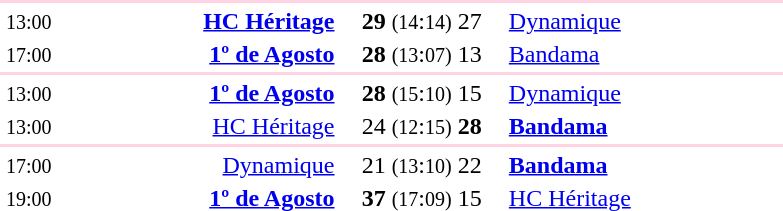<table style="text-align:center" width=550>
<tr>
<th width=3%></th>
<th width=25%></th>
<th width=15%></th>
<th width=25%></th>
<th width=3%></th>
</tr>
<tr align="left" bgcolor=#ffd4e4>
<td colspan=4></td>
</tr>
<tr>
<td><small>13:00</small></td>
<td align="right"><strong><a href='#'>HC Héritage</a></strong> </td>
<td><strong>29</strong> <small>(14</small>:<small>14)</small> 27</td>
<td align=left> <a href='#'>Dynamique</a></td>
<td></td>
</tr>
<tr>
<td><small>17:00</small></td>
<td align="right"><strong><a href='#'>1º de Agosto</a></strong> </td>
<td><strong>28</strong> <small>(13</small>:<small>07)</small> 13</td>
<td align=left> <a href='#'>Bandama</a></td>
<td></td>
</tr>
<tr align="left" bgcolor=#ffd4e4>
<td colspan=4></td>
</tr>
<tr>
<td><small>13:00</small></td>
<td align="right"><strong><a href='#'>1º de Agosto</a></strong> </td>
<td><strong>28</strong> <small>(15</small>:<small>10)</small>  15</td>
<td align=left> <a href='#'>Dynamique</a></td>
<td></td>
</tr>
<tr>
<td><small>13:00</small></td>
<td align="right"><a href='#'>HC Héritage</a> </td>
<td>24 <small>(12</small>:<small>15)</small> <strong>28</strong></td>
<td align=left> <strong><a href='#'>Bandama</a></strong></td>
<td></td>
</tr>
<tr align="left" bgcolor=#ffd4e4>
<td colspan=4></td>
</tr>
<tr>
<td><small>17:00</small></td>
<td align="right"><a href='#'>Dynamique</a> </td>
<td>21 <small>(13</small>:<small>10)</small> 22</td>
<td align=left> <strong><a href='#'>Bandama</a></strong></td>
<td></td>
</tr>
<tr>
<td><small>19:00</small></td>
<td align="right"><strong><a href='#'>1º de Agosto</a></strong> </td>
<td><strong>37</strong> <small>(17</small>:<small>09)</small> 15</td>
<td align=left> <a href='#'>HC Héritage</a></td>
<td></td>
</tr>
</table>
